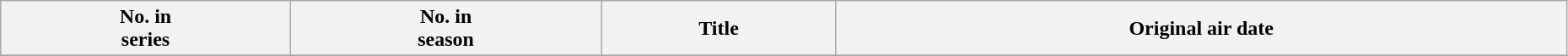<table class="wikitable" style="width:98%;">
<tr>
<th ! text-align:center;">No. in<br>series</th>
<th ! text-align:center;">No. in<br>season</th>
<th>Title</th>
<th>Original air date</th>
</tr>
<tr>
</tr>
</table>
